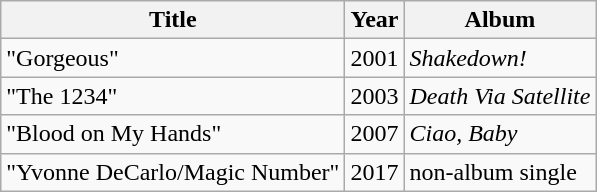<table class="wikitable">
<tr>
<th>Title</th>
<th>Year</th>
<th>Album</th>
</tr>
<tr>
<td>"Gorgeous"</td>
<td>2001</td>
<td><em>Shakedown!</em></td>
</tr>
<tr>
<td>"The 1234"</td>
<td>2003</td>
<td><em>Death Via Satellite</em></td>
</tr>
<tr>
<td>"Blood on My Hands"</td>
<td>2007</td>
<td><em>Ciao, Baby</em></td>
</tr>
<tr>
<td>"Yvonne DeCarlo/Magic Number"</td>
<td>2017</td>
<td>non-album single</td>
</tr>
</table>
